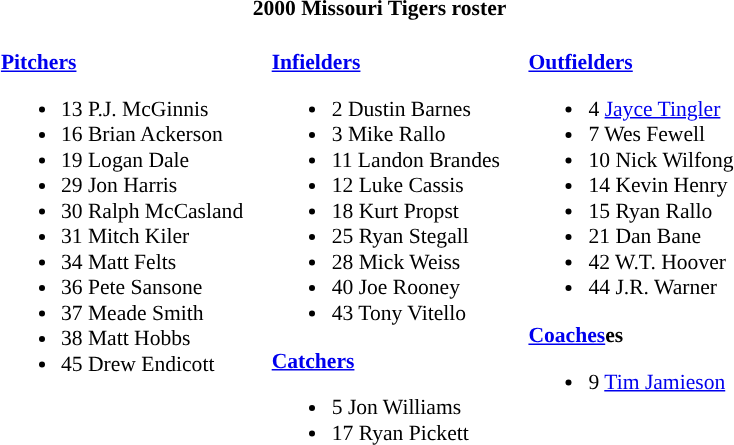<table class="toccolours" style="border-collapse:collapse; font-size:90%;">
<tr>
<th colspan="7">2000 Missouri Tigers roster</th>
</tr>
<tr>
</tr>
<tr>
<td width="03"> </td>
<td valign="top"><br><strong><a href='#'>Pitchers</a></strong><ul><li>13 P.J. McGinnis</li><li>16 Brian Ackerson</li><li>19 Logan Dale</li><li>29 Jon Harris</li><li>30 Ralph McCasland</li><li>31 Mitch Kiler</li><li>34 Matt Felts</li><li>36 Pete Sansone</li><li>37 Meade Smith</li><li>38 Matt Hobbs</li><li>45 Drew Endicott</li></ul></td>
<td width="15"> </td>
<td valign="top"><br><strong><a href='#'>Infielders</a></strong><ul><li>2 Dustin Barnes</li><li>3 Mike Rallo</li><li>11 Landon Brandes</li><li>12 Luke Cassis</li><li>18 Kurt Propst</li><li>25 Ryan Stegall</li><li>28 Mick Weiss</li><li>40 Joe Rooney</li><li>43 Tony Vitello</li></ul><strong><a href='#'>Catchers</a></strong><ul><li>5 Jon Williams</li><li>17 Ryan Pickett</li></ul></td>
<td width="15"> </td>
<td valign="top"><br><strong><a href='#'>Outfielders</a></strong><ul><li>4 <a href='#'>Jayce Tingler</a></li><li>7 Wes Fewell</li><li>10 Nick Wilfong</li><li>14 Kevin Henry</li><li>15 Ryan Rallo</li><li>21 Dan Bane</li><li>42 W.T. Hoover</li><li>44 J.R. Warner</li></ul><strong><a href='#'>Coaches</a>es</strong><ul><li>9 <a href='#'>Tim Jamieson</a></li></ul></td>
<td width="20"> </td>
</tr>
</table>
